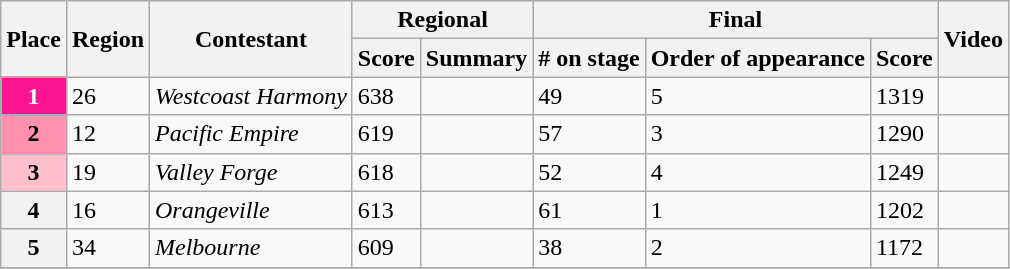<table class="wikitable sortable">
<tr>
<th scope="col" rowspan="2">Place</th>
<th scope="col" rowspan="2">Region</th>
<th scope="col" rowspan="2">Contestant</th>
<th colspan="2" scope="col">Regional</th>
<th colspan="3">Final</th>
<th rowspan="2" scope="col" class="unsortable">Video</th>
</tr>
<tr>
<th scope="col">Score</th>
<th scope="col" class="unsortable">Summary</th>
<th># on stage</th>
<th scope="col">Order of appearance</th>
<th scope="col">Score</th>
</tr>
<tr>
<th scope="row" style="background: #FF1493; color:#fff;">1</th>
<td>26</td>
<td><em>Westcoast Harmony</em></td>
<td>638</td>
<td></td>
<td>49</td>
<td>5</td>
<td>1319</td>
<td></td>
</tr>
<tr>
<th scope="row" style="background: #FF91AF;">2</th>
<td>12</td>
<td><em>Pacific Empire</em></td>
<td>619</td>
<td></td>
<td>57</td>
<td>3</td>
<td>1290</td>
<td></td>
</tr>
<tr>
<th scope="row" style="background: pink;">3</th>
<td>19</td>
<td><em>Valley Forge</em></td>
<td>618</td>
<td></td>
<td>52</td>
<td>4</td>
<td>1249</td>
<td></td>
</tr>
<tr>
<th>4</th>
<td>16</td>
<td><em>Orangeville</em></td>
<td>613</td>
<td></td>
<td>61</td>
<td>1</td>
<td>1202</td>
<td></td>
</tr>
<tr>
<th>5</th>
<td>34</td>
<td><em>Melbourne</em></td>
<td>609</td>
<td></td>
<td>38</td>
<td>2</td>
<td>1172</td>
<td></td>
</tr>
<tr>
</tr>
</table>
